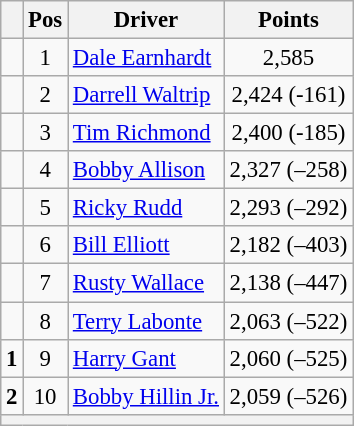<table class="wikitable" style="font-size: 95%;">
<tr>
<th></th>
<th>Pos</th>
<th>Driver</th>
<th>Points</th>
</tr>
<tr>
<td align="left"></td>
<td style="text-align:center;">1</td>
<td><a href='#'>Dale Earnhardt</a></td>
<td style="text-align:center;">2,585</td>
</tr>
<tr>
<td align="left"></td>
<td style="text-align:center;">2</td>
<td><a href='#'>Darrell Waltrip</a></td>
<td style="text-align:center;">2,424 (-161)</td>
</tr>
<tr>
<td align="left"></td>
<td style="text-align:center;">3</td>
<td><a href='#'>Tim Richmond</a></td>
<td style="text-align:center;">2,400 (-185)</td>
</tr>
<tr>
<td align="left"></td>
<td style="text-align:center;">4</td>
<td><a href='#'>Bobby Allison</a></td>
<td style="text-align:center;">2,327 (–258)</td>
</tr>
<tr>
<td align="left"></td>
<td style="text-align:center;">5</td>
<td><a href='#'>Ricky Rudd</a></td>
<td style="text-align:center;">2,293 (–292)</td>
</tr>
<tr>
<td align="left"></td>
<td style="text-align:center;">6</td>
<td><a href='#'>Bill Elliott</a></td>
<td style="text-align:center;">2,182 (–403)</td>
</tr>
<tr>
<td align="left"></td>
<td style="text-align:center;">7</td>
<td><a href='#'>Rusty Wallace</a></td>
<td style="text-align:center;">2,138 (–447)</td>
</tr>
<tr>
<td align="left"></td>
<td style="text-align:center;">8</td>
<td><a href='#'>Terry Labonte</a></td>
<td style="text-align:center;">2,063 (–522)</td>
</tr>
<tr>
<td align="left">  <strong>1</strong></td>
<td style="text-align:center;">9</td>
<td><a href='#'>Harry Gant</a></td>
<td style="text-align:center;">2,060 (–525)</td>
</tr>
<tr>
<td align="left">  <strong>2</strong></td>
<td style="text-align:center;">10</td>
<td><a href='#'>Bobby Hillin Jr.</a></td>
<td style="text-align:center;">2,059 (–526)</td>
</tr>
<tr class="sortbottom">
<th colspan="9"></th>
</tr>
</table>
